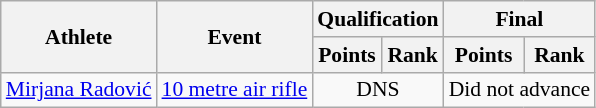<table class="wikitable" style="font-size:90%;">
<tr>
<th rowspan=2>Athlete</th>
<th rowspan=2>Event</th>
<th colspan=2>Qualification</th>
<th colspan=2>Final</th>
</tr>
<tr>
<th>Points</th>
<th>Rank</th>
<th>Points</th>
<th>Rank</th>
</tr>
<tr align=center>
<td align=left><a href='#'>Mirjana Radović</a></td>
<td align=left><a href='#'>10 metre air rifle</a></td>
<td colspan=2 align=center>DNS</td>
<td colspan=2 align=center>Did not advance</td>
</tr>
</table>
